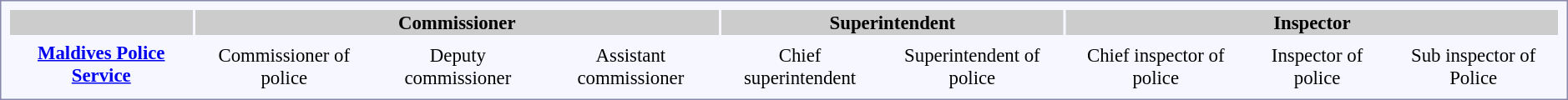<table style="border:1px solid #8888aa; background-color:#f7f8ff; padding:5px; font-size:95%; margin: 0px 12px 12px 0px;">
<tr style="background-color:#CCCCCC;">
<th></th>
<th colspan=3>Commissioner</th>
<th colspan=2>Superintendent</th>
<th colspan=5>Inspector</th>
</tr>
<tr style="text-align:center;">
<td rowspan=2> <strong><a href='#'>Maldives Police Service</a></strong></td>
<td></td>
<td></td>
<td></td>
<td></td>
<td></td>
<td></td>
<td></td>
<td></td>
</tr>
<tr style="text-align:center;">
<td>Commissioner of police</td>
<td>Deputy commissioner</td>
<td>Assistant commissioner</td>
<td>Chief superintendent</td>
<td>Superintendent of police</td>
<td>Chief inspector of police</td>
<td>Inspector of police</td>
<td>Sub inspector of Police</td>
</tr>
</table>
